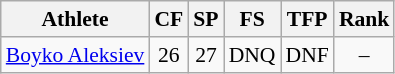<table class="wikitable" border="1" style="font-size:90%">
<tr>
<th>Athlete</th>
<th>CF</th>
<th>SP</th>
<th>FS</th>
<th>TFP</th>
<th>Rank</th>
</tr>
<tr align=center>
<td align=left><a href='#'>Boyko Aleksiev</a></td>
<td>26</td>
<td>27</td>
<td>DNQ</td>
<td>DNF</td>
<td>–</td>
</tr>
</table>
